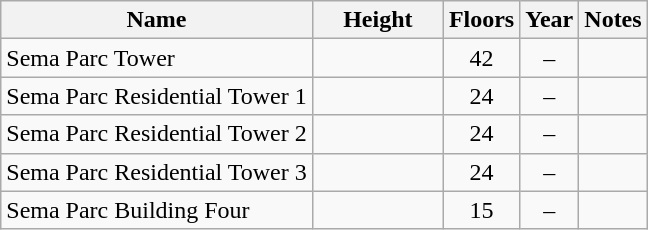<table class="wikitable sortable">
<tr>
<th>Name</th>
<th width="80">Height</th>
<th>Floors</th>
<th>Year<br></th>
<th class="unsortable">Notes</th>
</tr>
<tr>
<td>Sema Parc Tower</td>
<td style="text-align:center;"></td>
<td style="text-align:center;">42</td>
<td style="text-align:center;">–</td>
<td></td>
</tr>
<tr>
<td>Sema Parc Residential Tower 1</td>
<td style="text-align:center;"></td>
<td style="text-align:center;">24</td>
<td style="text-align:center;">–</td>
<td></td>
</tr>
<tr>
<td>Sema Parc Residential Tower 2</td>
<td style="text-align:center;"></td>
<td style="text-align:center;">24</td>
<td style="text-align:center;">–</td>
<td></td>
</tr>
<tr>
<td>Sema Parc Residential Tower 3</td>
<td style="text-align:center;"></td>
<td style="text-align:center;">24</td>
<td style="text-align:center;">–</td>
<td></td>
</tr>
<tr>
<td>Sema Parc Building Four</td>
<td style="text-align:center;"></td>
<td style="text-align:center;">15</td>
<td style="text-align:center;">–</td>
<td></td>
</tr>
</table>
